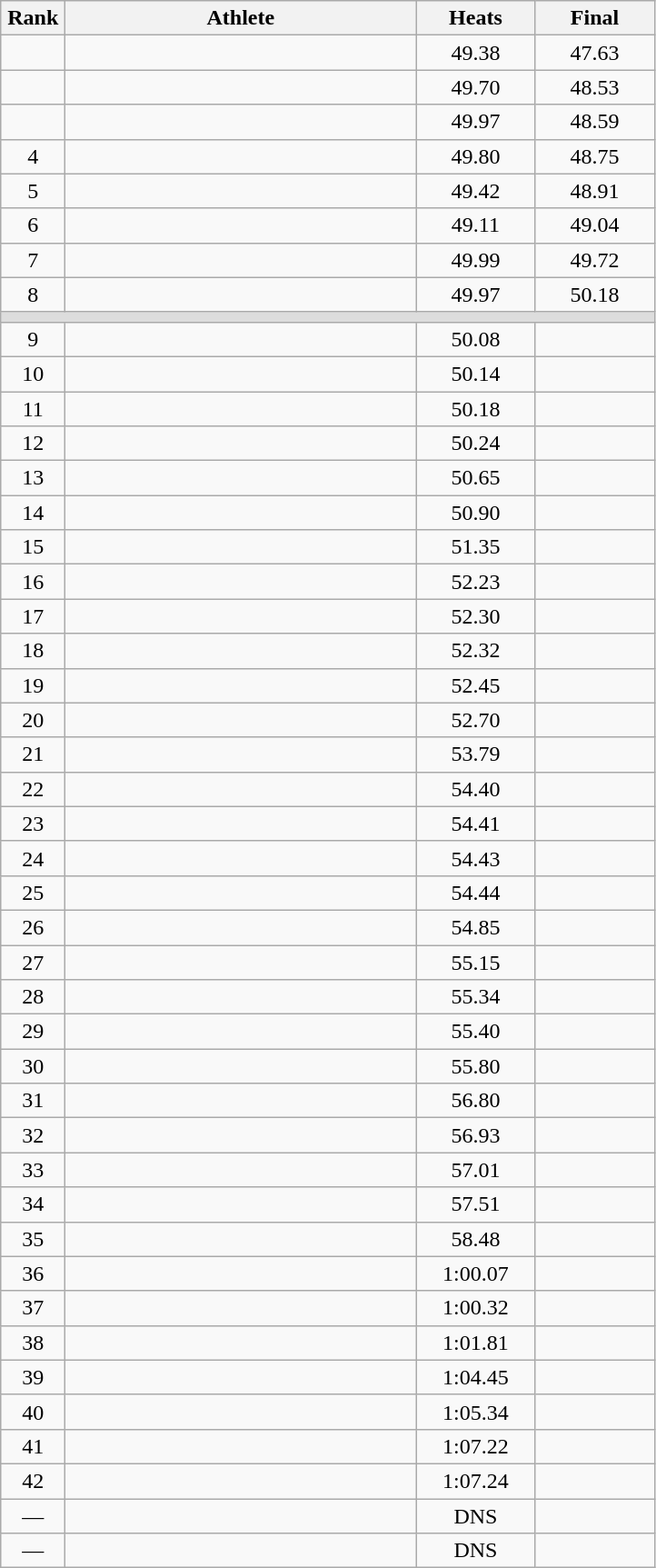<table class=wikitable style="text-align:center">
<tr>
<th width=40>Rank</th>
<th width=250>Athlete</th>
<th width=80>Heats</th>
<th width=80>Final</th>
</tr>
<tr>
<td></td>
<td align=left></td>
<td>49.38</td>
<td>47.63</td>
</tr>
<tr>
<td></td>
<td align=left></td>
<td>49.70</td>
<td>48.53</td>
</tr>
<tr>
<td></td>
<td align=left></td>
<td>49.97</td>
<td>48.59</td>
</tr>
<tr>
<td>4</td>
<td align=left></td>
<td>49.80</td>
<td>48.75</td>
</tr>
<tr>
<td>5</td>
<td align=left></td>
<td>49.42</td>
<td>48.91</td>
</tr>
<tr>
<td>6</td>
<td align=left></td>
<td>49.11</td>
<td>49.04</td>
</tr>
<tr>
<td>7</td>
<td align=left></td>
<td>49.99</td>
<td>49.72</td>
</tr>
<tr>
<td>8</td>
<td align=left></td>
<td>49.97</td>
<td>50.18</td>
</tr>
<tr bgcolor=#DDDDDD>
<td colspan=4></td>
</tr>
<tr>
<td>9</td>
<td align=left></td>
<td>50.08</td>
<td></td>
</tr>
<tr>
<td>10</td>
<td align=left></td>
<td>50.14</td>
<td></td>
</tr>
<tr>
<td>11</td>
<td align=left></td>
<td>50.18</td>
<td></td>
</tr>
<tr>
<td>12</td>
<td align=left></td>
<td>50.24</td>
<td></td>
</tr>
<tr>
<td>13</td>
<td align=left></td>
<td>50.65</td>
<td></td>
</tr>
<tr>
<td>14</td>
<td align=left></td>
<td>50.90</td>
<td></td>
</tr>
<tr>
<td>15</td>
<td align=left></td>
<td>51.35</td>
<td></td>
</tr>
<tr>
<td>16</td>
<td align=left></td>
<td>52.23</td>
<td></td>
</tr>
<tr>
<td>17</td>
<td align=left></td>
<td>52.30</td>
<td></td>
</tr>
<tr>
<td>18</td>
<td align=left></td>
<td>52.32</td>
<td></td>
</tr>
<tr>
<td>19</td>
<td align=left></td>
<td>52.45</td>
<td></td>
</tr>
<tr>
<td>20</td>
<td align=left></td>
<td>52.70</td>
<td></td>
</tr>
<tr>
<td>21</td>
<td align=left></td>
<td>53.79</td>
<td></td>
</tr>
<tr>
<td>22</td>
<td align=left></td>
<td>54.40</td>
<td></td>
</tr>
<tr>
<td>23</td>
<td align=left></td>
<td>54.41</td>
<td></td>
</tr>
<tr>
<td>24</td>
<td align=left></td>
<td>54.43</td>
<td></td>
</tr>
<tr>
<td>25</td>
<td align=left></td>
<td>54.44</td>
<td></td>
</tr>
<tr>
<td>26</td>
<td align=left></td>
<td>54.85</td>
<td></td>
</tr>
<tr>
<td>27</td>
<td align=left></td>
<td>55.15</td>
<td></td>
</tr>
<tr>
<td>28</td>
<td align=left></td>
<td>55.34</td>
<td></td>
</tr>
<tr>
<td>29</td>
<td align=left></td>
<td>55.40</td>
<td></td>
</tr>
<tr>
<td>30</td>
<td align=left></td>
<td>55.80</td>
<td></td>
</tr>
<tr>
<td>31</td>
<td align=left></td>
<td>56.80</td>
<td></td>
</tr>
<tr>
<td>32</td>
<td align=left></td>
<td>56.93</td>
<td></td>
</tr>
<tr>
<td>33</td>
<td align=left></td>
<td>57.01</td>
<td></td>
</tr>
<tr>
<td>34</td>
<td align=left></td>
<td>57.51</td>
<td></td>
</tr>
<tr>
<td>35</td>
<td align=left></td>
<td>58.48</td>
<td></td>
</tr>
<tr>
<td>36</td>
<td align=left></td>
<td>1:00.07</td>
<td></td>
</tr>
<tr>
<td>37</td>
<td align=left></td>
<td>1:00.32</td>
<td></td>
</tr>
<tr>
<td>38</td>
<td align=left></td>
<td>1:01.81</td>
<td></td>
</tr>
<tr>
<td>39</td>
<td align=left></td>
<td>1:04.45</td>
<td></td>
</tr>
<tr>
<td>40</td>
<td align=left></td>
<td>1:05.34</td>
<td></td>
</tr>
<tr>
<td>41</td>
<td align=left></td>
<td>1:07.22</td>
<td></td>
</tr>
<tr>
<td>42</td>
<td align=left></td>
<td>1:07.24</td>
<td></td>
</tr>
<tr>
<td>—</td>
<td align=left></td>
<td>DNS</td>
<td></td>
</tr>
<tr>
<td>—</td>
<td align=left></td>
<td>DNS</td>
<td></td>
</tr>
</table>
